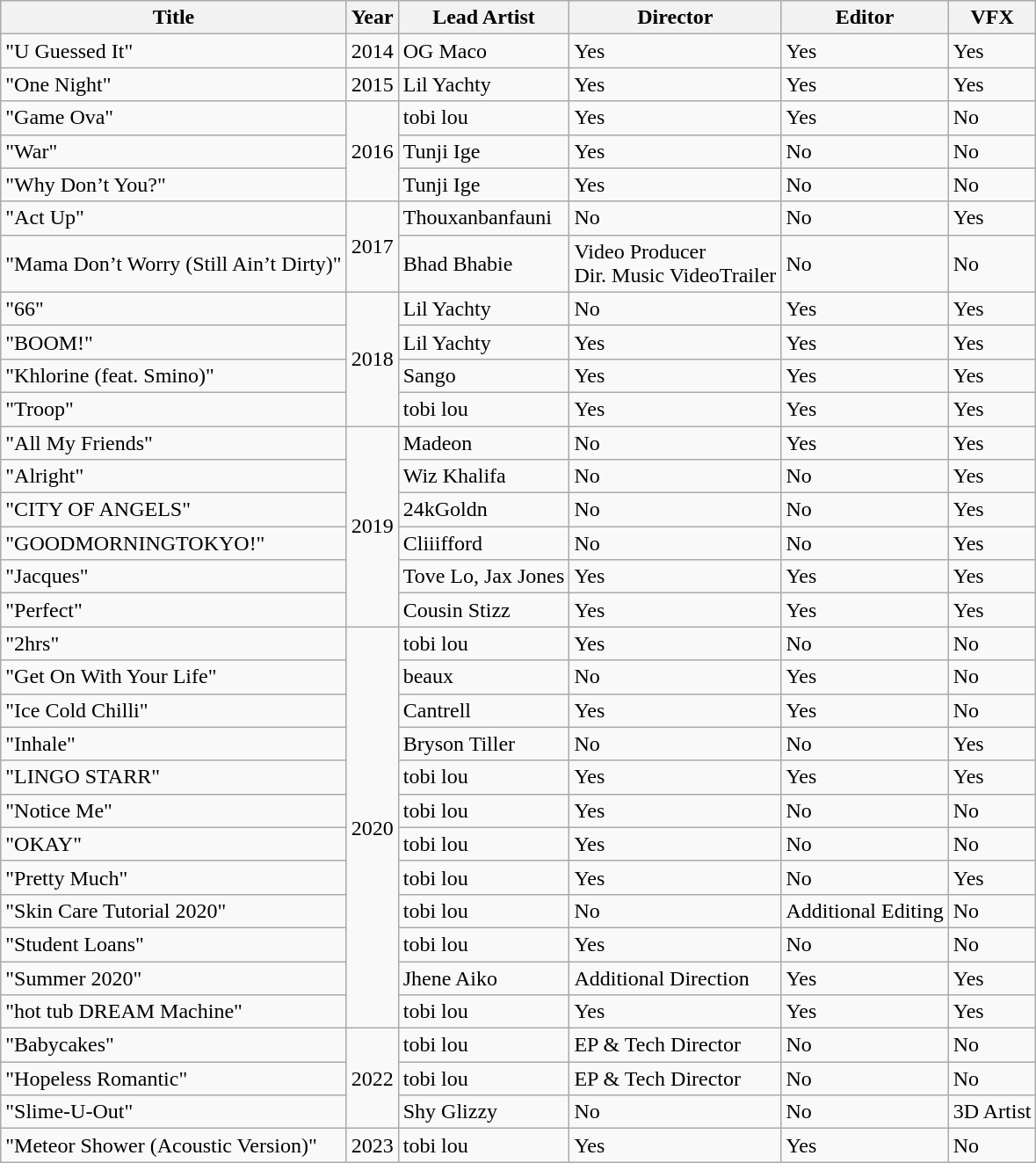<table class="wikitable plainrowheaders">
<tr>
<th scope="col">Title</th>
<th scope="col">Year</th>
<th scope="col">Lead Artist</th>
<th>Director</th>
<th>Editor</th>
<th>VFX</th>
</tr>
<tr>
<td>"U Guessed It"</td>
<td>2014</td>
<td>OG Maco</td>
<td>Yes</td>
<td>Yes</td>
<td>Yes</td>
</tr>
<tr>
<td>"One Night"</td>
<td>2015</td>
<td>Lil Yachty</td>
<td>Yes</td>
<td>Yes</td>
<td>Yes</td>
</tr>
<tr>
<td>"Game Ova"</td>
<td rowspan="3">2016</td>
<td>tobi lou</td>
<td>Yes</td>
<td>Yes</td>
<td>No</td>
</tr>
<tr>
<td>"War"</td>
<td>Tunji Ige</td>
<td>Yes</td>
<td>No</td>
<td>No</td>
</tr>
<tr>
<td>"Why Don’t You?"</td>
<td>Tunji Ige</td>
<td>Yes</td>
<td>No</td>
<td>No</td>
</tr>
<tr>
<td>"Act Up"</td>
<td rowspan="2">2017</td>
<td>Thouxanbanfauni</td>
<td>No</td>
<td>No</td>
<td>Yes</td>
</tr>
<tr>
<td>"Mama Don’t Worry (Still Ain’t Dirty)"</td>
<td>Bhad Bhabie</td>
<td>Video Producer<br>Dir. Music VideoTrailer</td>
<td>No</td>
<td>No</td>
</tr>
<tr>
<td>"66"</td>
<td rowspan="4">2018</td>
<td>Lil Yachty</td>
<td>No</td>
<td>Yes</td>
<td>Yes</td>
</tr>
<tr>
<td>"BOOM!"</td>
<td>Lil Yachty</td>
<td>Yes</td>
<td>Yes</td>
<td>Yes</td>
</tr>
<tr>
<td>"Khlorine (feat. Smino)"</td>
<td>Sango</td>
<td>Yes</td>
<td>Yes</td>
<td>Yes</td>
</tr>
<tr>
<td>"Troop"</td>
<td>tobi lou</td>
<td>Yes</td>
<td>Yes</td>
<td>Yes</td>
</tr>
<tr>
<td>"All My Friends"</td>
<td rowspan="6">2019</td>
<td>Madeon</td>
<td>No</td>
<td>Yes</td>
<td>Yes</td>
</tr>
<tr>
<td>"Alright"</td>
<td>Wiz Khalifa</td>
<td>No</td>
<td>No</td>
<td>Yes</td>
</tr>
<tr>
<td>"CITY OF ANGELS"</td>
<td>24kGoldn</td>
<td>No</td>
<td>No</td>
<td>Yes</td>
</tr>
<tr>
<td>"GOODMORNINGTOKYO!"</td>
<td>Cliiifford</td>
<td>No</td>
<td>No</td>
<td>Yes</td>
</tr>
<tr>
<td>"Jacques"</td>
<td>Tove Lo, Jax Jones</td>
<td>Yes</td>
<td>Yes</td>
<td>Yes</td>
</tr>
<tr>
<td>"Perfect"</td>
<td>Cousin Stizz</td>
<td>Yes</td>
<td>Yes</td>
<td>Yes</td>
</tr>
<tr>
<td>"2hrs"</td>
<td rowspan="12">2020</td>
<td>tobi lou</td>
<td>Yes</td>
<td>No</td>
<td>No</td>
</tr>
<tr>
<td>"Get On With Your Life"</td>
<td>beaux</td>
<td>No</td>
<td>Yes</td>
<td>No</td>
</tr>
<tr>
<td>"Ice Cold Chilli"</td>
<td>Cantrell</td>
<td>Yes</td>
<td>Yes</td>
<td>No</td>
</tr>
<tr>
<td>"Inhale"</td>
<td>Bryson Tiller</td>
<td>No</td>
<td>No</td>
<td>Yes</td>
</tr>
<tr>
<td>"LINGO STARR"</td>
<td>tobi lou</td>
<td>Yes</td>
<td>Yes</td>
<td>Yes</td>
</tr>
<tr>
<td>"Notice Me"</td>
<td>tobi lou</td>
<td>Yes</td>
<td>No</td>
<td>No</td>
</tr>
<tr>
<td>"OKAY"</td>
<td>tobi lou</td>
<td>Yes</td>
<td>No</td>
<td>No</td>
</tr>
<tr>
<td>"Pretty Much"</td>
<td>tobi lou</td>
<td>Yes</td>
<td>No</td>
<td>Yes</td>
</tr>
<tr>
<td>"Skin Care Tutorial 2020"</td>
<td>tobi lou</td>
<td>No</td>
<td>Additional Editing</td>
<td>No</td>
</tr>
<tr>
<td>"Student Loans"</td>
<td>tobi lou</td>
<td>Yes</td>
<td>No</td>
<td>No</td>
</tr>
<tr>
<td>"Summer 2020"</td>
<td>Jhene Aiko</td>
<td>Additional Direction</td>
<td>Yes</td>
<td>Yes</td>
</tr>
<tr>
<td>"hot tub DREAM Machine"</td>
<td>tobi lou</td>
<td>Yes</td>
<td>Yes</td>
<td>Yes</td>
</tr>
<tr>
<td>"Babycakes"</td>
<td rowspan="3">2022</td>
<td>tobi lou</td>
<td>EP & Tech Director</td>
<td>No</td>
<td>No</td>
</tr>
<tr>
<td>"Hopeless Romantic"</td>
<td>tobi lou</td>
<td>EP & Tech Director</td>
<td>No</td>
<td>No</td>
</tr>
<tr>
<td>"Slime-U-Out"</td>
<td>Shy Glizzy</td>
<td>No</td>
<td>No</td>
<td>3D Artist</td>
</tr>
<tr>
<td>"Meteor Shower (Acoustic Version)"</td>
<td>2023</td>
<td>tobi lou</td>
<td>Yes</td>
<td>Yes</td>
<td>No</td>
</tr>
</table>
